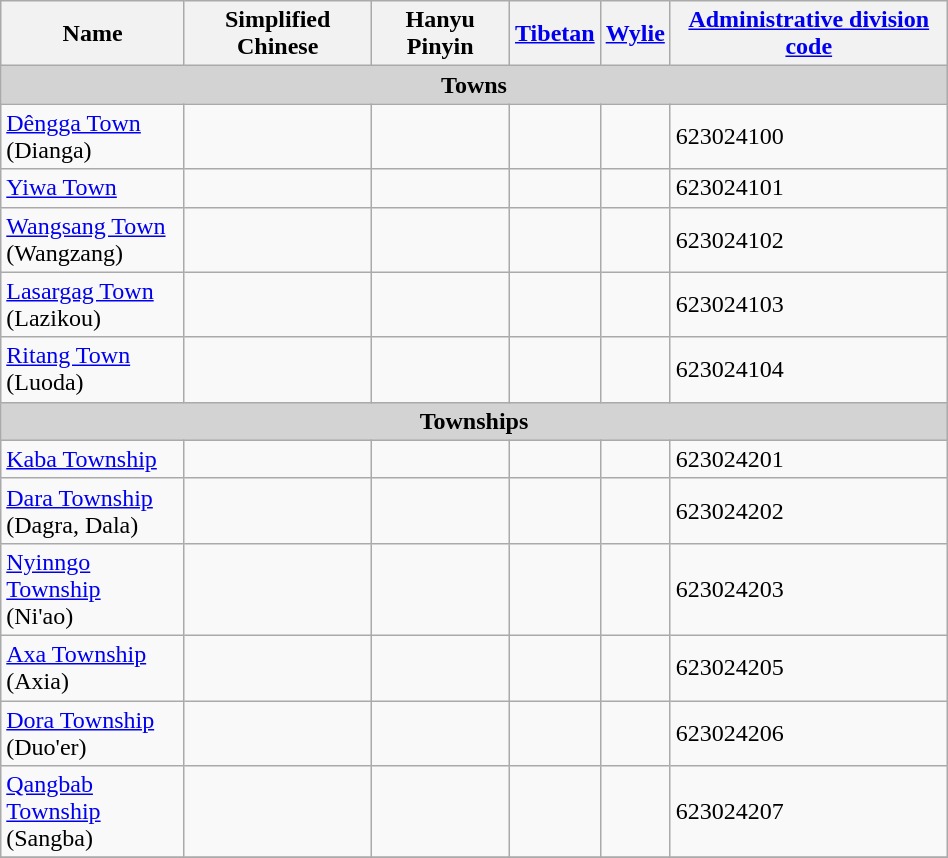<table class="wikitable" align="center" style="width:50%; border="1">
<tr>
<th>Name</th>
<th>Simplified Chinese</th>
<th>Hanyu Pinyin</th>
<th><a href='#'>Tibetan</a></th>
<th><a href='#'>Wylie</a></th>
<th><a href='#'>Administrative division code</a></th>
</tr>
<tr>
<td colspan="7"  style="text-align:center; background:#d3d3d3;"><strong>Towns</strong></td>
</tr>
<tr --------->
<td><a href='#'>Dêngga Town</a><br>(Dianga)</td>
<td></td>
<td></td>
<td></td>
<td></td>
<td>623024100</td>
</tr>
<tr>
<td><a href='#'>Yiwa Town</a></td>
<td></td>
<td></td>
<td></td>
<td></td>
<td>623024101</td>
</tr>
<tr>
<td><a href='#'>Wangsang Town</a><br>(Wangzang)</td>
<td></td>
<td></td>
<td></td>
<td></td>
<td>623024102</td>
</tr>
<tr>
<td><a href='#'>Lasargag Town</a><br>(Lazikou)</td>
<td></td>
<td></td>
<td></td>
<td></td>
<td>623024103</td>
</tr>
<tr>
<td><a href='#'>Ritang Town</a><br>(Luoda)</td>
<td></td>
<td></td>
<td></td>
<td></td>
<td>623024104</td>
</tr>
<tr>
<td colspan="7"  style="text-align:center; background:#d3d3d3;"><strong>Townships</strong></td>
</tr>
<tr --------->
<td><a href='#'>Kaba Township</a></td>
<td></td>
<td></td>
<td></td>
<td></td>
<td>623024201</td>
</tr>
<tr>
<td><a href='#'>Dara Township</a><br>(Dagra, Dala)</td>
<td></td>
<td></td>
<td></td>
<td></td>
<td>623024202</td>
</tr>
<tr>
<td><a href='#'>Nyinngo Township</a><br>(Ni'ao)</td>
<td></td>
<td></td>
<td></td>
<td></td>
<td>623024203</td>
</tr>
<tr>
<td><a href='#'>Axa Township</a><br>(Axia)</td>
<td></td>
<td></td>
<td></td>
<td></td>
<td>623024205</td>
</tr>
<tr>
<td><a href='#'>Dora Township</a><br>(Duo'er)</td>
<td></td>
<td></td>
<td></td>
<td></td>
<td>623024206</td>
</tr>
<tr>
<td><a href='#'>Qangbab Township</a><br>(Sangba)</td>
<td></td>
<td></td>
<td></td>
<td></td>
<td>623024207</td>
</tr>
<tr>
</tr>
</table>
